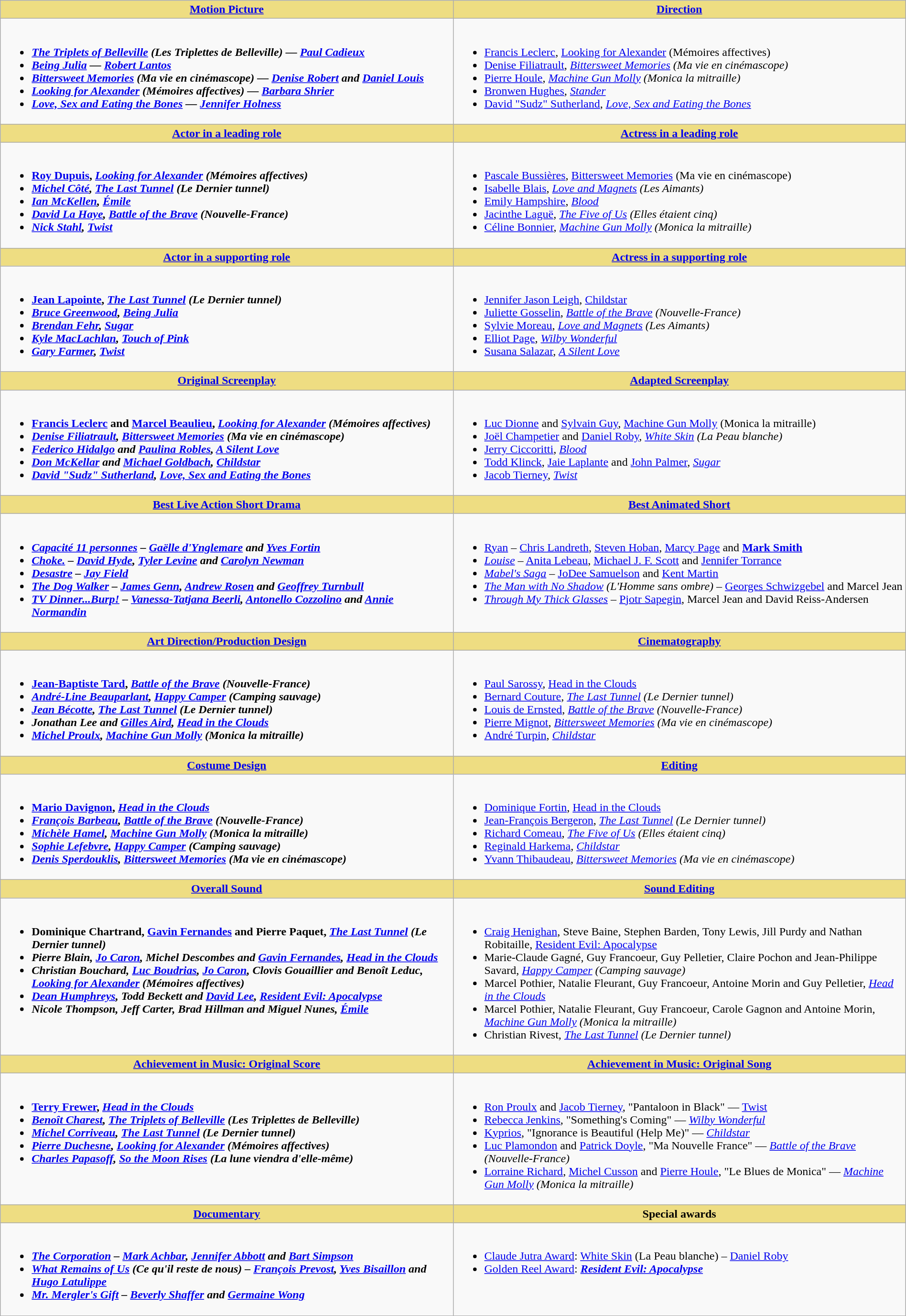<table class=wikitable width="100%">
<tr>
<th style="background:#EEDD82; width:50%"><a href='#'>Motion Picture</a></th>
<th style="background:#EEDD82; width:50%"><a href='#'>Direction</a></th>
</tr>
<tr>
<td valign="top"><br><ul><li> <strong><em><a href='#'>The Triplets of Belleville</a> (Les Triplettes de Belleville)<em> — <a href='#'>Paul Cadieux</a><strong></li><li></em><a href='#'>Being Julia</a><em> — <a href='#'>Robert Lantos</a></li><li></em><a href='#'>Bittersweet Memories</a> (Ma vie en cinémascope)<em> — <a href='#'>Denise Robert</a> and <a href='#'>Daniel Louis</a></li><li></em><a href='#'>Looking for Alexander</a> (Mémoires affectives)<em> — <a href='#'>Barbara Shrier</a></li><li></em><a href='#'>Love, Sex and Eating the Bones</a><em> — <a href='#'>Jennifer Holness</a></li></ul></td>
<td valign="top"><br><ul><li> </strong><a href='#'>Francis Leclerc</a>, </em><a href='#'>Looking for Alexander</a> (Mémoires affectives)</em></strong></li><li><a href='#'>Denise Filiatrault</a>, <em><a href='#'>Bittersweet Memories</a> (Ma vie en cinémascope)</em></li><li><a href='#'>Pierre Houle</a>, <em><a href='#'>Machine Gun Molly</a> (Monica la mitraille)</em></li><li><a href='#'>Bronwen Hughes</a>, <em><a href='#'>Stander</a></em></li><li><a href='#'>David "Sudz" Sutherland</a>, <em><a href='#'>Love, Sex and Eating the Bones</a></em></li></ul></td>
</tr>
<tr>
<th style="background:#EEDD82; width:50%"><a href='#'>Actor in a leading role</a></th>
<th style="background:#EEDD82; width:50%"><a href='#'>Actress in a leading role</a></th>
</tr>
<tr>
<td valign="top"><br><ul><li> <strong><a href='#'>Roy Dupuis</a>, <em><a href='#'>Looking for Alexander</a> (Mémoires affectives)<strong><em></li><li><a href='#'>Michel Côté</a>, </em><a href='#'>The Last Tunnel</a> (Le Dernier tunnel)<em></li><li><a href='#'>Ian McKellen</a>, </em><a href='#'>Émile</a><em></li><li><a href='#'>David La Haye</a>, </em><a href='#'>Battle of the Brave</a> (Nouvelle-France)<em></li><li><a href='#'>Nick Stahl</a>, </em><a href='#'>Twist</a><em></li></ul></td>
<td valign="top"><br><ul><li> </strong><a href='#'>Pascale Bussières</a>, </em><a href='#'>Bittersweet Memories</a> (Ma vie en cinémascope)</em></strong></li><li><a href='#'>Isabelle Blais</a>, <em><a href='#'>Love and Magnets</a> (Les Aimants)</em></li><li><a href='#'>Emily Hampshire</a>, <em><a href='#'>Blood</a></em></li><li><a href='#'>Jacinthe Laguë</a>, <em><a href='#'>The Five of Us</a> (Elles étaient cinq)</em></li><li><a href='#'>Céline Bonnier</a>, <em><a href='#'>Machine Gun Molly</a> (Monica la mitraille)</em></li></ul></td>
</tr>
<tr>
<th style="background:#EEDD82; width:50%"><a href='#'>Actor in a supporting role</a></th>
<th style="background:#EEDD82; width:50%"><a href='#'>Actress in a supporting role</a></th>
</tr>
<tr>
<td valign="top"><br><ul><li> <strong><a href='#'>Jean Lapointe</a>, <em><a href='#'>The Last Tunnel</a> (Le Dernier tunnel)<strong><em></li><li><a href='#'>Bruce Greenwood</a>, </em><a href='#'>Being Julia</a><em></li><li><a href='#'>Brendan Fehr</a>, </em><a href='#'>Sugar</a><em></li><li><a href='#'>Kyle MacLachlan</a>, </em><a href='#'>Touch of Pink</a><em></li><li><a href='#'>Gary Farmer</a>, </em><a href='#'>Twist</a><em></li></ul></td>
<td valign="top"><br><ul><li> </strong><a href='#'>Jennifer Jason Leigh</a>, </em><a href='#'>Childstar</a></em></strong></li><li><a href='#'>Juliette Gosselin</a>, <em><a href='#'>Battle of the Brave</a> (Nouvelle-France)</em></li><li><a href='#'>Sylvie Moreau</a>, <em><a href='#'>Love and Magnets</a> (Les Aimants)</em></li><li><a href='#'>Elliot Page</a>, <em><a href='#'>Wilby Wonderful</a></em></li><li><a href='#'>Susana Salazar</a>, <em><a href='#'>A Silent Love</a></em></li></ul></td>
</tr>
<tr>
<th style="background:#EEDD82; width:50%"><a href='#'>Original Screenplay</a></th>
<th style="background:#EEDD82; width:50%"><a href='#'>Adapted Screenplay</a></th>
</tr>
<tr>
<td valign="top"><br><ul><li> <strong><a href='#'>Francis Leclerc</a> and <a href='#'>Marcel Beaulieu</a>, <em><a href='#'>Looking for Alexander</a> (Mémoires affectives)<strong><em></li><li><a href='#'>Denise Filiatrault</a>, </em><a href='#'>Bittersweet Memories</a> (Ma vie en cinémascope)<em></li><li><a href='#'>Federico Hidalgo</a> and <a href='#'>Paulina Robles</a>, </em><a href='#'>A Silent Love</a><em></li><li><a href='#'>Don McKellar</a> and <a href='#'>Michael Goldbach</a>, </em><a href='#'>Childstar</a><em></li><li><a href='#'>David "Sudz" Sutherland</a>, </em><a href='#'>Love, Sex and Eating the Bones</a><em></li></ul></td>
<td valign="top"><br><ul><li> </strong><a href='#'>Luc Dionne</a> and <a href='#'>Sylvain Guy</a>, </em><a href='#'>Machine Gun Molly</a> (Monica la mitraille)</em></strong></li><li><a href='#'>Joël Champetier</a> and <a href='#'>Daniel Roby</a>, <em><a href='#'>White Skin</a> (La Peau blanche)</em></li><li><a href='#'>Jerry Ciccoritti</a>, <em><a href='#'>Blood</a></em></li><li><a href='#'>Todd Klinck</a>, <a href='#'>Jaie Laplante</a> and <a href='#'>John Palmer</a>, <em><a href='#'>Sugar</a></em></li><li><a href='#'>Jacob Tierney</a>, <em><a href='#'>Twist</a></em></li></ul></td>
</tr>
<tr>
<th style="background:#EEDD82; width:50%"><a href='#'>Best Live Action Short Drama</a></th>
<th style="background:#EEDD82; width:50%"><a href='#'>Best Animated Short</a></th>
</tr>
<tr>
<td valign="top"><br><ul><li> <strong><em><a href='#'>Capacité 11 personnes</a><em> – <a href='#'>Gaëlle d'Ynglemare</a><strong> and </strong><a href='#'>Yves Fortin</a><strong></li><li></em><a href='#'>Choke.</a><em> – <a href='#'>David Hyde</a>, <a href='#'>Tyler Levine</a> and <a href='#'>Carolyn Newman</a></li><li></em><a href='#'>Desastre</a><em> – <a href='#'>Jay Field</a></li><li></em><a href='#'>The Dog Walker</a><em> – <a href='#'>James Genn</a>, <a href='#'>Andrew Rosen</a> and <a href='#'>Geoffrey Turnbull</a></li><li></em><a href='#'>TV Dinner...Burp!</a><em> – <a href='#'>Vanessa-Tatjana Beerli</a>, <a href='#'>Antonello Cozzolino</a> and <a href='#'>Annie Normandin</a></li></ul></td>
<td valign="top"><br><ul><li> </em></strong><a href='#'>Ryan</a></em> – <a href='#'>Chris Landreth</a>, <a href='#'>Steven Hoban</a>, <a href='#'>Marcy Page</a></strong> and <strong><a href='#'>Mark Smith</a></strong></li><li><em><a href='#'>Louise</a></em> – <a href='#'>Anita Lebeau</a>, <a href='#'>Michael J. F. Scott</a> and <a href='#'>Jennifer Torrance</a></li><li><em><a href='#'>Mabel's Saga</a></em> – <a href='#'>JoDee Samuelson</a> and <a href='#'>Kent Martin</a></li><li><em><a href='#'>The Man with No Shadow</a> (L'Homme sans ombre)</em> – <a href='#'>Georges Schwizgebel</a> and Marcel Jean</li><li><em><a href='#'>Through My Thick Glasses</a></em> – <a href='#'>Pjotr Sapegin</a>, Marcel Jean and David Reiss-Andersen</li></ul></td>
</tr>
<tr>
<th style="background:#EEDD82; width:50%"><a href='#'>Art Direction/Production Design</a></th>
<th style="background:#EEDD82; width:50%"><a href='#'>Cinematography</a></th>
</tr>
<tr>
<td valign="top"><br><ul><li> <strong><a href='#'>Jean-Baptiste Tard</a>, <em><a href='#'>Battle of the Brave</a> (Nouvelle-France)<strong><em></li><li><a href='#'>André-Line Beauparlant</a>, </em><a href='#'>Happy Camper</a> (Camping sauvage)<em></li><li><a href='#'>Jean Bécotte</a>, </em><a href='#'>The Last Tunnel</a> (Le Dernier tunnel)<em></li><li>Jonathan Lee and <a href='#'>Gilles Aird</a>, </em><a href='#'>Head in the Clouds</a><em></li><li><a href='#'>Michel Proulx</a>, </em><a href='#'>Machine Gun Molly</a> (Monica la mitraille)<em></li></ul></td>
<td valign="top"><br><ul><li> </strong><a href='#'>Paul Sarossy</a>, </em><a href='#'>Head in the Clouds</a></em></strong></li><li><a href='#'>Bernard Couture</a>, <em><a href='#'>The Last Tunnel</a> (Le Dernier tunnel)</em></li><li><a href='#'>Louis de Ernsted</a>, <em><a href='#'>Battle of the Brave</a> (Nouvelle-France)</em></li><li><a href='#'>Pierre Mignot</a>, <em><a href='#'>Bittersweet Memories</a> (Ma vie en cinémascope)</em></li><li><a href='#'>André Turpin</a>, <em><a href='#'>Childstar</a></em></li></ul></td>
</tr>
<tr>
<th style="background:#EEDD82; width:50%"><a href='#'>Costume Design</a></th>
<th style="background:#EEDD82; width:50%"><a href='#'>Editing</a></th>
</tr>
<tr>
<td valign="top"><br><ul><li> <strong><a href='#'>Mario Davignon</a>, <em><a href='#'>Head in the Clouds</a><strong><em></li><li><a href='#'>François Barbeau</a>, </em><a href='#'>Battle of the Brave</a> (Nouvelle-France)<em></li><li><a href='#'>Michèle Hamel</a>, </em><a href='#'>Machine Gun Molly</a> (Monica la mitraille)<em></li><li><a href='#'>Sophie Lefebvre</a>, </em><a href='#'>Happy Camper</a> (Camping sauvage)<em></li><li><a href='#'>Denis Sperdouklis</a>, </em><a href='#'>Bittersweet Memories</a> (Ma vie en cinémascope)<em></li></ul></td>
<td valign="top"><br><ul><li> </strong><a href='#'>Dominique Fortin</a>, </em><a href='#'>Head in the Clouds</a></em></strong></li><li><a href='#'>Jean-François Bergeron</a>, <em><a href='#'>The Last Tunnel</a> (Le Dernier tunnel)</em></li><li><a href='#'>Richard Comeau</a>, <em><a href='#'>The Five of Us</a> (Elles étaient cinq)</em></li><li><a href='#'>Reginald Harkema</a>, <em><a href='#'>Childstar</a></em></li><li><a href='#'>Yvann Thibaudeau</a>, <em><a href='#'>Bittersweet Memories</a> (Ma vie en cinémascope)</em></li></ul></td>
</tr>
<tr>
<th style="background:#EEDD82; width:50%"><a href='#'>Overall Sound</a></th>
<th style="background:#EEDD82; width:50%"><a href='#'>Sound Editing</a></th>
</tr>
<tr>
<td valign="top"><br><ul><li> <strong>Dominique Chartrand, <a href='#'>Gavin Fernandes</a> and Pierre Paquet, <em><a href='#'>The Last Tunnel</a> (Le Dernier tunnel)<strong><em></li><li>Pierre Blain, <a href='#'>Jo Caron</a>, Michel Descombes and <a href='#'>Gavin Fernandes</a>, </em><a href='#'>Head in the Clouds</a><em></li><li>Christian Bouchard, <a href='#'>Luc Boudrias</a>, <a href='#'>Jo Caron</a>, Clovis Gouaillier and Benoît Leduc, </em><a href='#'>Looking for Alexander</a> (Mémoires affectives)<em></li><li><a href='#'>Dean Humphreys</a>, Todd Beckett and <a href='#'>David Lee</a>, </em><a href='#'>Resident Evil: Apocalypse</a><em></li><li>Nicole Thompson, Jeff Carter, Brad Hillman and Miguel Nunes, </em><a href='#'>Émile</a><em></li></ul></td>
<td valign="top"><br><ul><li> </strong><a href='#'>Craig Henighan</a>, Steve Baine, Stephen Barden, Tony Lewis, Jill Purdy and Nathan Robitaille, </em><a href='#'>Resident Evil: Apocalypse</a></em></strong></li><li>Marie-Claude Gagné, Guy Francoeur, Guy Pelletier, Claire Pochon and Jean-Philippe Savard, <em><a href='#'>Happy Camper</a> (Camping sauvage)</em></li><li>Marcel Pothier, Natalie Fleurant, Guy Francoeur, Antoine Morin and Guy Pelletier, <em><a href='#'>Head in the Clouds</a></em></li><li>Marcel Pothier, Natalie Fleurant, Guy Francoeur, Carole Gagnon and Antoine Morin, <em><a href='#'>Machine Gun Molly</a> (Monica la mitraille)</em></li><li>Christian Rivest, <em><a href='#'>The Last Tunnel</a> (Le Dernier tunnel)</em></li></ul></td>
</tr>
<tr>
<th style="background:#EEDD82; width:50%"><a href='#'>Achievement in Music: Original Score</a></th>
<th style="background:#EEDD82; width:50%"><a href='#'>Achievement in Music: Original Song</a></th>
</tr>
<tr>
<td valign="top"><br><ul><li> <strong><a href='#'>Terry Frewer</a>, <em><a href='#'>Head in the Clouds</a><strong><em></li><li><a href='#'>Benoît Charest</a>, </em><a href='#'>The Triplets of Belleville</a> (Les Triplettes de Belleville)<em></li><li><a href='#'>Michel Corriveau</a>, </em><a href='#'>The Last Tunnel</a> (Le Dernier tunnel)<em></li><li><a href='#'>Pierre Duchesne</a>, </em><a href='#'>Looking for Alexander</a> (Mémoires affectives)<em></li><li><a href='#'>Charles Papasoff</a>, </em><a href='#'>So the Moon Rises</a> (La lune viendra d'elle-même)<em></li></ul></td>
<td valign="top"><br><ul><li> </strong><a href='#'>Ron Proulx</a> and <a href='#'>Jacob Tierney</a>, "Pantaloon in Black" — </em><a href='#'>Twist</a></em></strong></li><li><a href='#'>Rebecca Jenkins</a>, "Something's Coming" — <em><a href='#'>Wilby Wonderful</a></em></li><li><a href='#'>Kyprios</a>, "Ignorance is Beautiful (Help Me)" — <em><a href='#'>Childstar</a></em></li><li><a href='#'>Luc Plamondon</a> and <a href='#'>Patrick Doyle</a>, "Ma Nouvelle France" — <em><a href='#'>Battle of the Brave</a> (Nouvelle-France)</em></li><li><a href='#'>Lorraine Richard</a>, <a href='#'>Michel Cusson</a> and <a href='#'>Pierre Houle</a>, "Le Blues de Monica" — <em><a href='#'>Machine Gun Molly</a> (Monica la mitraille)</em></li></ul></td>
</tr>
<tr>
<th style="background:#EEDD82; width:50%"><a href='#'>Documentary</a></th>
<th style="background:#EEDD82; width:50%">Special awards</th>
</tr>
<tr>
<td valign="top"><br><ul><li> <strong><em><a href='#'>The Corporation</a><em> – <a href='#'>Mark Achbar</a>, <a href='#'>Jennifer Abbott</a> and <a href='#'>Bart Simpson</a><strong></li><li></em><a href='#'>What Remains of Us</a> (Ce qu'il reste de nous)<em> – <a href='#'>François Prevost</a>, <a href='#'>Yves Bisaillon</a> and <a href='#'>Hugo Latulippe</a></li><li></em><a href='#'>Mr. Mergler's Gift</a><em> – <a href='#'>Beverly Shaffer</a> and <a href='#'>Germaine Wong</a></li></ul></td>
<td valign="top"><br><ul><li><a href='#'>Claude Jutra Award</a>:  </em></strong><a href='#'>White Skin</a> (La Peau blanche)</em> – <a href='#'>Daniel Roby</a></strong></li><li><a href='#'>Golden Reel Award</a>:  <strong><em><a href='#'>Resident Evil: Apocalypse</a></em></strong></li></ul></td>
</tr>
</table>
